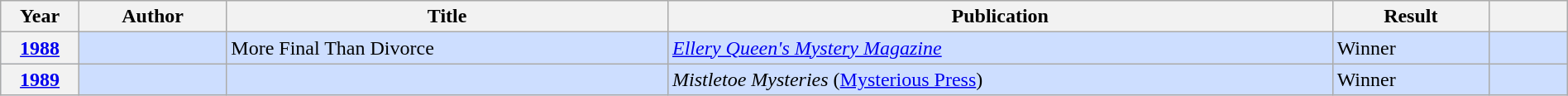<table class="wikitable sortable mw-collapsible" style="width:100%">
<tr>
<th scope="col" width="5%">Year</th>
<th>Author</th>
<th>Title</th>
<th>Publication</th>
<th scope="col" width="10%">Result</th>
<th scope="col" width="5%"></th>
</tr>
<tr style="background:#cddeff">
<th><a href='#'>1988</a></th>
<td></td>
<td>More Final Than Divorce</td>
<td><em><a href='#'>Ellery Queen's Mystery Magazine</a></em></td>
<td>Winner</td>
<td></td>
</tr>
<tr style="background:#cddeff">
<th><a href='#'>1989</a></th>
<td></td>
<td></td>
<td><em>Mistletoe Mysteries</em> (<a href='#'>Mysterious Press</a>)</td>
<td>Winner</td>
<td></td>
</tr>
</table>
